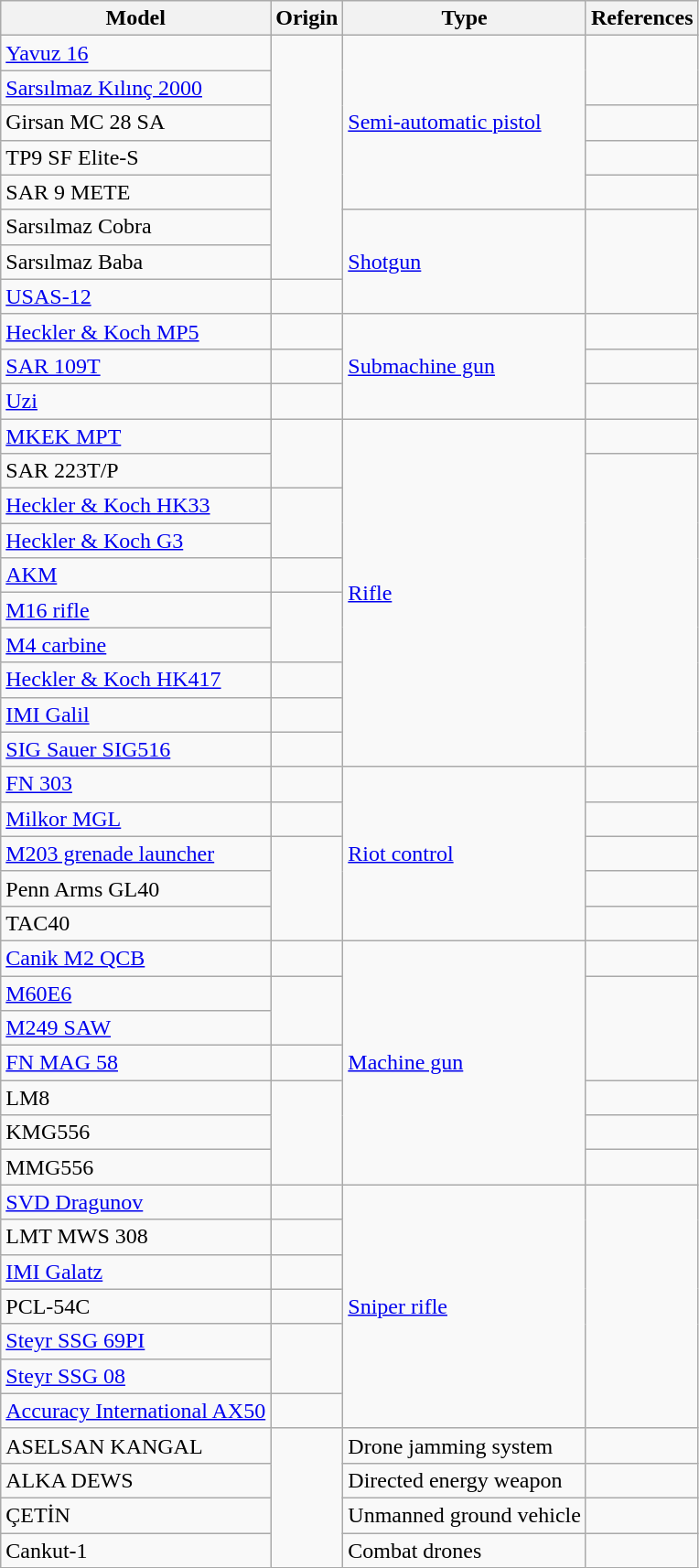<table class="wikitable">
<tr>
<th>Model</th>
<th>Origin</th>
<th>Type</th>
<th>References</th>
</tr>
<tr>
<td><a href='#'>Yavuz 16</a></td>
<td rowspan="7"></td>
<td rowspan="5"><a href='#'>Semi-automatic pistol</a></td>
<td rowspan="2"></td>
</tr>
<tr>
<td><a href='#'>Sarsılmaz Kılınç 2000</a></td>
</tr>
<tr>
<td>Girsan MC 28 SA</td>
<td></td>
</tr>
<tr>
<td>TP9 SF Elite-S</td>
<td></td>
</tr>
<tr>
<td>SAR 9 METE</td>
<td></td>
</tr>
<tr>
<td>Sarsılmaz Cobra</td>
<td rowspan="3"><a href='#'>Shotgun</a></td>
<td rowspan="3"></td>
</tr>
<tr>
<td>Sarsılmaz Baba</td>
</tr>
<tr>
<td><a href='#'>USAS-12</a></td>
<td></td>
</tr>
<tr>
<td><a href='#'>Heckler & Koch MP5</a></td>
<td></td>
<td rowspan="3"><a href='#'>Submachine gun</a></td>
<td></td>
</tr>
<tr>
<td><a href='#'>SAR 109T</a></td>
<td></td>
<td></td>
</tr>
<tr>
<td><a href='#'>Uzi</a></td>
<td></td>
<td></td>
</tr>
<tr>
<td><a href='#'>MKEK MPT</a></td>
<td rowspan="2"></td>
<td rowspan="10"><a href='#'>Rifle</a></td>
<td></td>
</tr>
<tr>
<td>SAR 223T/P</td>
<td rowspan="9"></td>
</tr>
<tr>
<td><a href='#'>Heckler & Koch HK33</a></td>
<td rowspan="2"></td>
</tr>
<tr>
<td><a href='#'>Heckler & Koch G3</a></td>
</tr>
<tr>
<td><a href='#'>AKM</a></td>
<td></td>
</tr>
<tr>
<td><a href='#'>M16 rifle</a></td>
<td rowspan="2"></td>
</tr>
<tr>
<td><a href='#'>M4 carbine</a></td>
</tr>
<tr>
<td><a href='#'>Heckler & Koch HK417</a></td>
<td></td>
</tr>
<tr>
<td><a href='#'>IMI Galil</a></td>
<td></td>
</tr>
<tr>
<td><a href='#'>SIG Sauer SIG516</a></td>
<td></td>
</tr>
<tr>
<td><a href='#'>FN 303</a></td>
<td></td>
<td rowspan="5"><a href='#'>Riot control</a></td>
<td></td>
</tr>
<tr>
<td><a href='#'>Milkor MGL</a></td>
<td></td>
<td></td>
</tr>
<tr>
<td><a href='#'>M203 grenade launcher</a></td>
<td rowspan="3"></td>
<td></td>
</tr>
<tr>
<td>Penn Arms GL40</td>
<td></td>
</tr>
<tr>
<td>TAC40</td>
<td></td>
</tr>
<tr>
<td><a href='#'>Canik M2 QCB</a></td>
<td></td>
<td rowspan="7"><a href='#'>Machine gun</a></td>
<td></td>
</tr>
<tr>
<td><a href='#'>M60E6</a></td>
<td rowspan="2"></td>
<td rowspan="3"></td>
</tr>
<tr>
<td><a href='#'>M249 SAW</a></td>
</tr>
<tr>
<td><a href='#'>FN MAG 58</a></td>
<td></td>
</tr>
<tr>
<td>LM8</td>
<td rowspan="3"></td>
<td></td>
</tr>
<tr>
<td>KMG556</td>
<td></td>
</tr>
<tr>
<td>MMG556</td>
<td></td>
</tr>
<tr>
<td><a href='#'>SVD Dragunov</a></td>
<td></td>
<td rowspan="7"><a href='#'>Sniper rifle</a></td>
<td rowspan="7"></td>
</tr>
<tr>
<td>LMT MWS 308</td>
<td></td>
</tr>
<tr>
<td><a href='#'>IMI Galatz</a></td>
<td></td>
</tr>
<tr>
<td>PCL-54C</td>
<td></td>
</tr>
<tr>
<td><a href='#'>Steyr SSG 69PI</a></td>
<td rowspan="2"></td>
</tr>
<tr>
<td><a href='#'>Steyr SSG 08</a></td>
</tr>
<tr>
<td><a href='#'>Accuracy International AX50</a></td>
<td></td>
</tr>
<tr>
<td>ASELSAN KANGAL</td>
<td rowspan="4"></td>
<td>Drone jamming system</td>
<td></td>
</tr>
<tr>
<td>ALKA DEWS</td>
<td>Directed energy weapon</td>
<td></td>
</tr>
<tr>
<td>ÇETİN</td>
<td>Unmanned ground vehicle</td>
<td></td>
</tr>
<tr>
<td>Cankut-1</td>
<td>Combat drones</td>
<td></td>
</tr>
</table>
